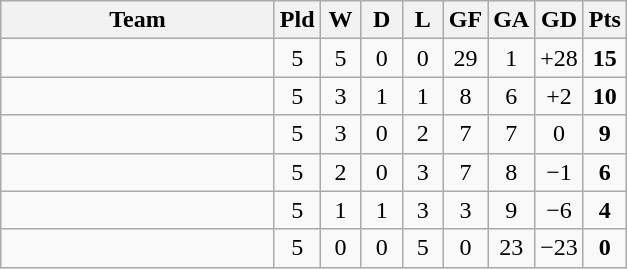<table class=wikitable style="text-align:center">
<tr>
<th width=175>Team</th>
<th width=20>Pld</th>
<th width=20>W</th>
<th width=20>D</th>
<th width=20>L</th>
<th width=20>GF</th>
<th width=20>GA</th>
<th width=20>GD</th>
<th width=20>Pts</th>
</tr>
<tr>
<td style="text-align:left"></td>
<td>5</td>
<td>5</td>
<td>0</td>
<td>0</td>
<td>29</td>
<td>1</td>
<td>+28</td>
<td><strong>15</strong></td>
</tr>
<tr>
<td style="text-align:left"></td>
<td>5</td>
<td>3</td>
<td>1</td>
<td>1</td>
<td>8</td>
<td>6</td>
<td>+2</td>
<td><strong>10</strong></td>
</tr>
<tr>
<td style="text-align:left"></td>
<td>5</td>
<td>3</td>
<td>0</td>
<td>2</td>
<td>7</td>
<td>7</td>
<td>0</td>
<td><strong>9</strong></td>
</tr>
<tr>
<td style="text-align:left"></td>
<td>5</td>
<td>2</td>
<td>0</td>
<td>3</td>
<td>7</td>
<td>8</td>
<td>−1</td>
<td><strong>6</strong></td>
</tr>
<tr>
<td style="text-align:left"></td>
<td>5</td>
<td>1</td>
<td>1</td>
<td>3</td>
<td>3</td>
<td>9</td>
<td>−6</td>
<td><strong>4</strong></td>
</tr>
<tr>
<td style="text-align:left"></td>
<td>5</td>
<td>0</td>
<td>0</td>
<td>5</td>
<td>0</td>
<td>23</td>
<td>−23</td>
<td><strong>0</strong></td>
</tr>
</table>
